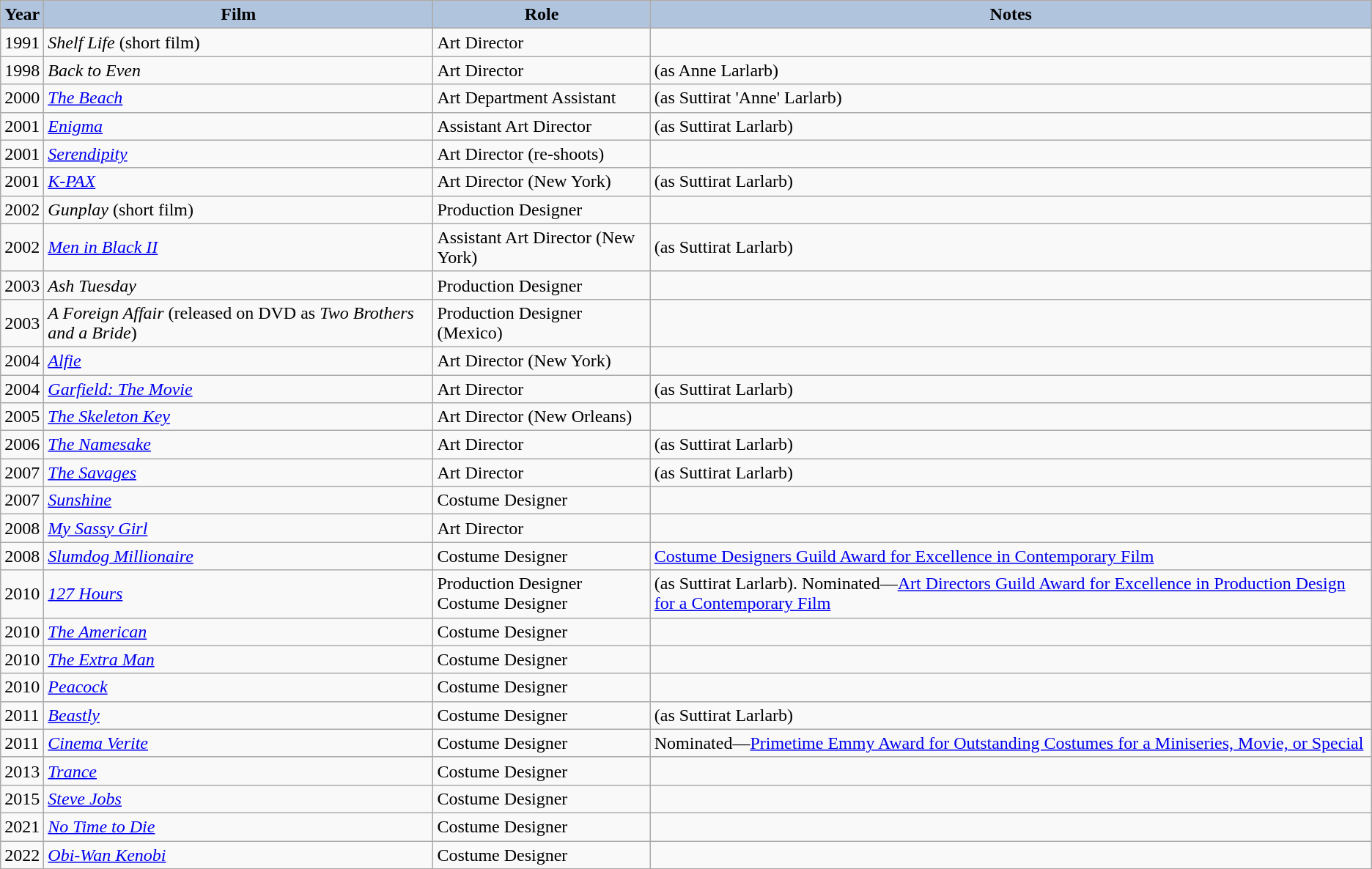<table class="wikitable">
<tr align="center">
<th style="background:#B0C4DE;">Year</th>
<th style="background:#B0C4DE;">Film</th>
<th style="background:#B0C4DE;">Role</th>
<th style="background:#B0C4DE;">Notes</th>
</tr>
<tr>
<td>1991</td>
<td><em>Shelf Life</em> (short film)</td>
<td>Art Director</td>
<td></td>
</tr>
<tr>
<td>1998</td>
<td><em>Back to Even</em></td>
<td>Art Director</td>
<td>(as Anne Larlarb)</td>
</tr>
<tr>
<td>2000</td>
<td><em><a href='#'>The Beach</a></em></td>
<td>Art Department Assistant</td>
<td>(as Suttirat 'Anne' Larlarb)</td>
</tr>
<tr>
<td>2001</td>
<td><em><a href='#'>Enigma</a></em></td>
<td>Assistant Art Director</td>
<td>(as Suttirat Larlarb)</td>
</tr>
<tr>
<td>2001</td>
<td><em><a href='#'>Serendipity</a></em></td>
<td>Art Director (re-shoots)</td>
<td></td>
</tr>
<tr>
<td>2001</td>
<td><em><a href='#'>K-PAX</a></em></td>
<td>Art Director (New York)</td>
<td>(as Suttirat Larlarb)</td>
</tr>
<tr>
<td>2002</td>
<td><em>Gunplay</em> (short film)</td>
<td>Production Designer</td>
<td></td>
</tr>
<tr>
<td>2002</td>
<td><em><a href='#'>Men in Black II</a></em></td>
<td>Assistant Art Director (New York)</td>
<td>(as Suttirat Larlarb)</td>
</tr>
<tr>
<td>2003</td>
<td><em>Ash Tuesday</em></td>
<td>Production Designer</td>
<td></td>
</tr>
<tr>
<td>2003</td>
<td><em>A Foreign Affair</em> (released on DVD as <em>Two Brothers and a Bride</em>)</td>
<td>Production Designer (Mexico)</td>
<td></td>
</tr>
<tr>
<td>2004</td>
<td><em><a href='#'>Alfie</a></em></td>
<td>Art Director (New York)</td>
<td></td>
</tr>
<tr>
<td>2004</td>
<td><em><a href='#'>Garfield: The Movie</a></em></td>
<td>Art Director</td>
<td>(as Suttirat Larlarb)</td>
</tr>
<tr>
<td>2005</td>
<td><em><a href='#'>The Skeleton Key</a></em></td>
<td>Art Director (New Orleans)</td>
<td></td>
</tr>
<tr>
<td>2006</td>
<td><em><a href='#'>The Namesake</a></em></td>
<td>Art Director</td>
<td>(as Suttirat Larlarb)</td>
</tr>
<tr>
<td>2007</td>
<td><em><a href='#'>The Savages</a></em></td>
<td>Art Director</td>
<td>(as Suttirat Larlarb)</td>
</tr>
<tr>
<td>2007</td>
<td><em><a href='#'>Sunshine</a></em></td>
<td>Costume Designer</td>
<td></td>
</tr>
<tr>
<td>2008</td>
<td><em><a href='#'>My Sassy Girl</a></em></td>
<td>Art Director</td>
<td></td>
</tr>
<tr>
<td>2008</td>
<td><em><a href='#'>Slumdog Millionaire</a></em></td>
<td>Costume Designer</td>
<td><a href='#'>Costume Designers Guild Award for Excellence in Contemporary Film</a></td>
</tr>
<tr>
<td>2010</td>
<td><em><a href='#'>127 Hours</a></em></td>
<td>Production Designer<br>Costume Designer</td>
<td>(as Suttirat Larlarb).  Nominated—<a href='#'>Art Directors Guild Award for Excellence in Production Design for a Contemporary Film</a></td>
</tr>
<tr>
<td>2010</td>
<td><em><a href='#'>The American</a></em></td>
<td>Costume Designer</td>
<td></td>
</tr>
<tr>
<td>2010</td>
<td><em><a href='#'>The Extra Man</a></em></td>
<td>Costume Designer</td>
<td></td>
</tr>
<tr>
<td>2010</td>
<td><em><a href='#'>Peacock</a></em></td>
<td>Costume Designer</td>
<td></td>
</tr>
<tr>
<td>2011</td>
<td><em><a href='#'>Beastly</a></em></td>
<td>Costume Designer</td>
<td>(as Suttirat Larlarb)</td>
</tr>
<tr>
<td>2011</td>
<td><em><a href='#'>Cinema Verite</a></em></td>
<td>Costume Designer</td>
<td>Nominated—<a href='#'>Primetime Emmy Award for Outstanding Costumes for a Miniseries, Movie, or Special</a></td>
</tr>
<tr>
<td>2013</td>
<td><em><a href='#'>Trance</a></em></td>
<td>Costume Designer</td>
</tr>
<tr>
<td>2015</td>
<td><em><a href='#'>Steve Jobs</a></em></td>
<td>Costume Designer</td>
<td></td>
</tr>
<tr>
<td>2021</td>
<td><em><a href='#'>No Time to Die</a></em></td>
<td>Costume Designer</td>
</tr>
<tr>
<td>2022</td>
<td><em><a href='#'>Obi-Wan Kenobi</a></em></td>
<td>Costume Designer</td>
<td></td>
</tr>
</table>
